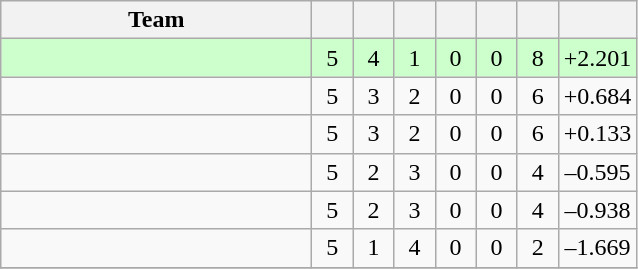<table class="wikitable" style="text-align:center">
<tr>
<th width=200>Team</th>
<th width=20></th>
<th width=20></th>
<th width=20></th>
<th width=20></th>
<th width=20></th>
<th width=20></th>
<th width=45></th>
</tr>
<tr style="background:#cfc;">
<td align="left"></td>
<td>5</td>
<td>4</td>
<td>1</td>
<td>0</td>
<td>0</td>
<td>8</td>
<td>+2.201</td>
</tr>
<tr>
<td align="left"></td>
<td>5</td>
<td>3</td>
<td>2</td>
<td>0</td>
<td>0</td>
<td>6</td>
<td>+0.684</td>
</tr>
<tr>
<td align="left"></td>
<td>5</td>
<td>3</td>
<td>2</td>
<td>0</td>
<td>0</td>
<td>6</td>
<td>+0.133</td>
</tr>
<tr>
<td align="left"></td>
<td>5</td>
<td>2</td>
<td>3</td>
<td>0</td>
<td>0</td>
<td>4</td>
<td>–0.595</td>
</tr>
<tr>
<td align="left"></td>
<td>5</td>
<td>2</td>
<td>3</td>
<td>0</td>
<td>0</td>
<td>4</td>
<td>–0.938</td>
</tr>
<tr>
<td align="left"></td>
<td>5</td>
<td>1</td>
<td>4</td>
<td>0</td>
<td>0</td>
<td>2</td>
<td>–1.669</td>
</tr>
<tr>
</tr>
</table>
